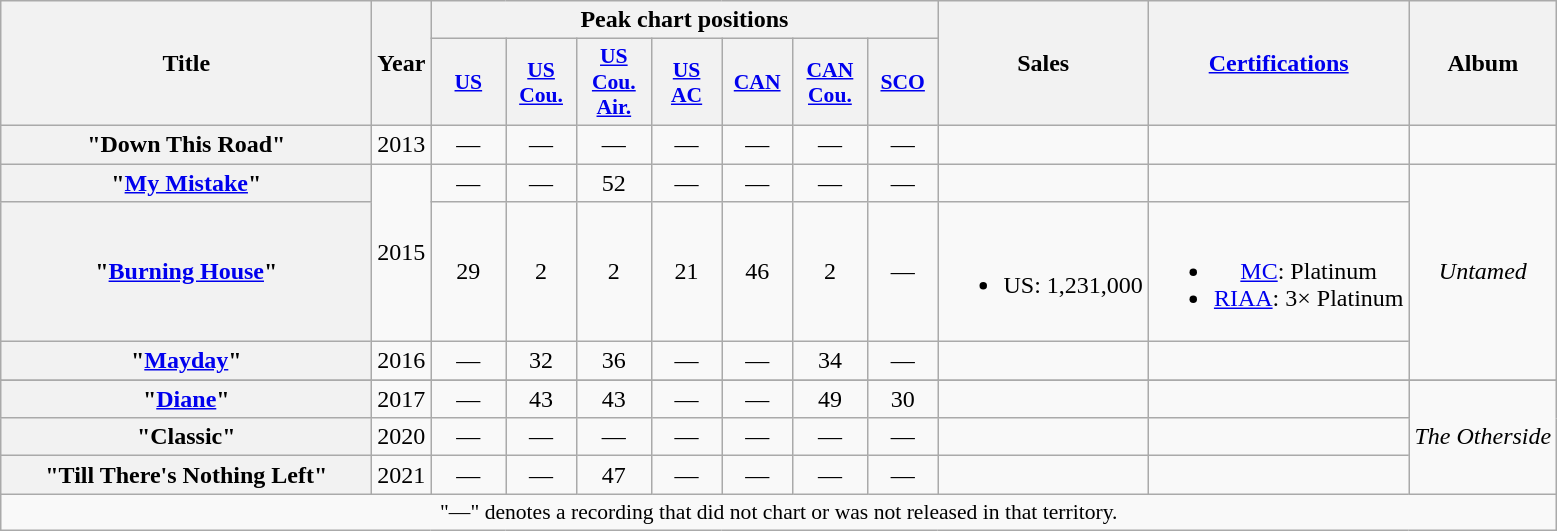<table class="wikitable plainrowheaders" style="text-align:center;">
<tr>
<th scope="col" rowspan="2" style="width:15em;">Title</th>
<th scope="col" rowspan="2">Year</th>
<th scope="col" colspan="7">Peak chart positions</th>
<th scope="col" rowspan="2">Sales</th>
<th scope="col" rowspan="2"><a href='#'>Certifications</a></th>
<th scope="col" rowspan="2">Album</th>
</tr>
<tr>
<th scope="col" style="width:3em;font-size:90%;"><a href='#'>US</a><br></th>
<th scope="col" style="width:2.8em;font-size:90%;"><a href='#'>US<br>Cou.</a><br></th>
<th scope="col" style="width:3em;font-size:90%;"><a href='#'>US <br>Cou.<br>Air.</a><br></th>
<th scope="col" style="width:2.8em;font-size:90%;"><a href='#'>US <br>AC</a><br></th>
<th scope="col" style="width:2.8em;font-size:90%;"><a href='#'>CAN</a><br></th>
<th scope="col" style="width:3em;font-size:90%;"><a href='#'>CAN<br>Cou.</a><br></th>
<th scope="col" style="width:2.8em;font-size:90%;"><a href='#'>SCO</a><br></th>
</tr>
<tr>
<th scope="row">"Down This Road"</th>
<td>2013</td>
<td>—</td>
<td>—</td>
<td>—</td>
<td>—</td>
<td>—</td>
<td>—</td>
<td>—</td>
<td></td>
<td></td>
<td></td>
</tr>
<tr>
<th scope="row">"<a href='#'>My Mistake</a>"</th>
<td rowspan="2">2015</td>
<td>—</td>
<td>—</td>
<td>52</td>
<td>—</td>
<td>—</td>
<td>—</td>
<td>—</td>
<td></td>
<td></td>
<td rowspan="3"><em>Untamed</em></td>
</tr>
<tr>
<th scope="row">"<a href='#'>Burning House</a>"</th>
<td>29</td>
<td>2</td>
<td>2</td>
<td>21</td>
<td>46</td>
<td>2</td>
<td>—</td>
<td><br><ul><li>US: 1,231,000</li></ul></td>
<td><br><ul><li><a href='#'>MC</a>: Platinum</li><li><a href='#'>RIAA</a>: 3× Platinum</li></ul></td>
</tr>
<tr>
<th scope="row">"<a href='#'>Mayday</a>"</th>
<td>2016</td>
<td>—</td>
<td>32</td>
<td>36</td>
<td>—</td>
<td>—</td>
<td>34</td>
<td>—</td>
<td></td>
<td></td>
</tr>
<tr>
</tr>
<tr>
<th scope="row">"<a href='#'>Diane</a>"</th>
<td>2017</td>
<td>—</td>
<td>43</td>
<td>43</td>
<td>—</td>
<td>—</td>
<td>49</td>
<td>30</td>
<td></td>
<td></td>
<td rowspan="3"><em>The Otherside</em></td>
</tr>
<tr>
<th scope="row">"Classic"</th>
<td>2020</td>
<td>—</td>
<td>—</td>
<td>—</td>
<td>—</td>
<td>—</td>
<td>—</td>
<td>—</td>
<td></td>
<td></td>
</tr>
<tr>
<th scope="row">"Till There's Nothing Left"</th>
<td>2021</td>
<td>—</td>
<td>—</td>
<td>47</td>
<td>—</td>
<td>—</td>
<td>—</td>
<td>—</td>
<td></td>
<td></td>
</tr>
<tr>
<td colspan="12" style="font-size:90%">"—" denotes a recording that did not chart or was not released in that territory.</td>
</tr>
</table>
